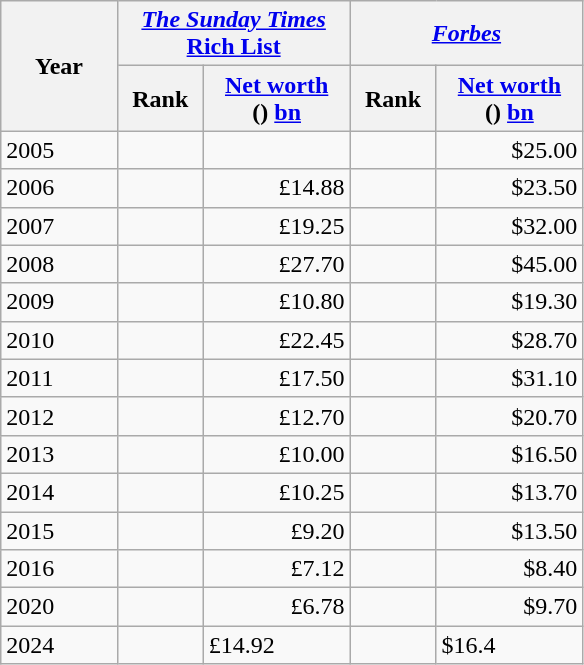<table class="wikitable">
<tr>
<th rowspan=2>Year</th>
<th colspan=2 width=40%><em><a href='#'>The Sunday Times</a></em><br><a href='#'>Rich List</a></th>
<th colspan=2 width=40%><em><a href='#'>Forbes</a></em><br></th>
</tr>
<tr>
<th>Rank</th>
<th><a href='#'>Net worth</a><br>() <a href='#'>bn</a></th>
<th>Rank</th>
<th><a href='#'>Net worth</a><br>() <a href='#'>bn</a></th>
</tr>
<tr>
<td>2005</td>
<td align="center"></td>
<td align="right"></td>
<td align="center"></td>
<td align="right">$25.00</td>
</tr>
<tr>
<td>2006</td>
<td align="center"></td>
<td align="right">£14.88 </td>
<td align="center"> </td>
<td align="right">$23.50 </td>
</tr>
<tr>
<td>2007</td>
<td align="center"> </td>
<td align="right">£19.25 </td>
<td align="center"> </td>
<td align="right">$32.00 </td>
</tr>
<tr>
<td>2008</td>
<td align="center"> </td>
<td align="right">£27.70 </td>
<td align="center"> </td>
<td align="right">$45.00 </td>
</tr>
<tr>
<td>2009</td>
<td align="center"> </td>
<td align="right">£10.80 </td>
<td align="center"> </td>
<td align="right">$19.30 </td>
</tr>
<tr>
<td>2010</td>
<td align="center"> </td>
<td align="right">£22.45 </td>
<td align="center"> </td>
<td align="right">$28.70 </td>
</tr>
<tr>
<td>2011</td>
<td align="center"> </td>
<td align="right">£17.50 </td>
<td align="center"> </td>
<td align="right">$31.10 </td>
</tr>
<tr>
<td>2012</td>
<td align="center"> </td>
<td align="right">£12.70 </td>
<td align="center"> </td>
<td align="right">$20.70 </td>
</tr>
<tr>
<td>2013</td>
<td align="center"> </td>
<td align="right">£10.00 </td>
<td align="center"> </td>
<td align="right">$16.50 </td>
</tr>
<tr>
<td>2014</td>
<td align="center"> </td>
<td align="right">£10.25 </td>
<td align="center"> </td>
<td align="right">$13.70 </td>
</tr>
<tr>
<td>2015</td>
<td align="center"> </td>
<td align="right">£9.20 </td>
<td align="center"> </td>
<td align="right">$13.50 </td>
</tr>
<tr>
<td>2016</td>
<td align="center"> </td>
<td align="right">£7.12 </td>
<td align="center"> </td>
<td align="right">$8.40 </td>
</tr>
<tr>
<td>2020</td>
<td align="center"> </td>
<td align="right">£6.78 </td>
<td align="center"> </td>
<td align="right">$9.70 </td>
</tr>
<tr>
<td>2024</td>
<td> </td>
<td>£14.92 </td>
<td></td>
<td>$16.4 </td>
</tr>
</table>
